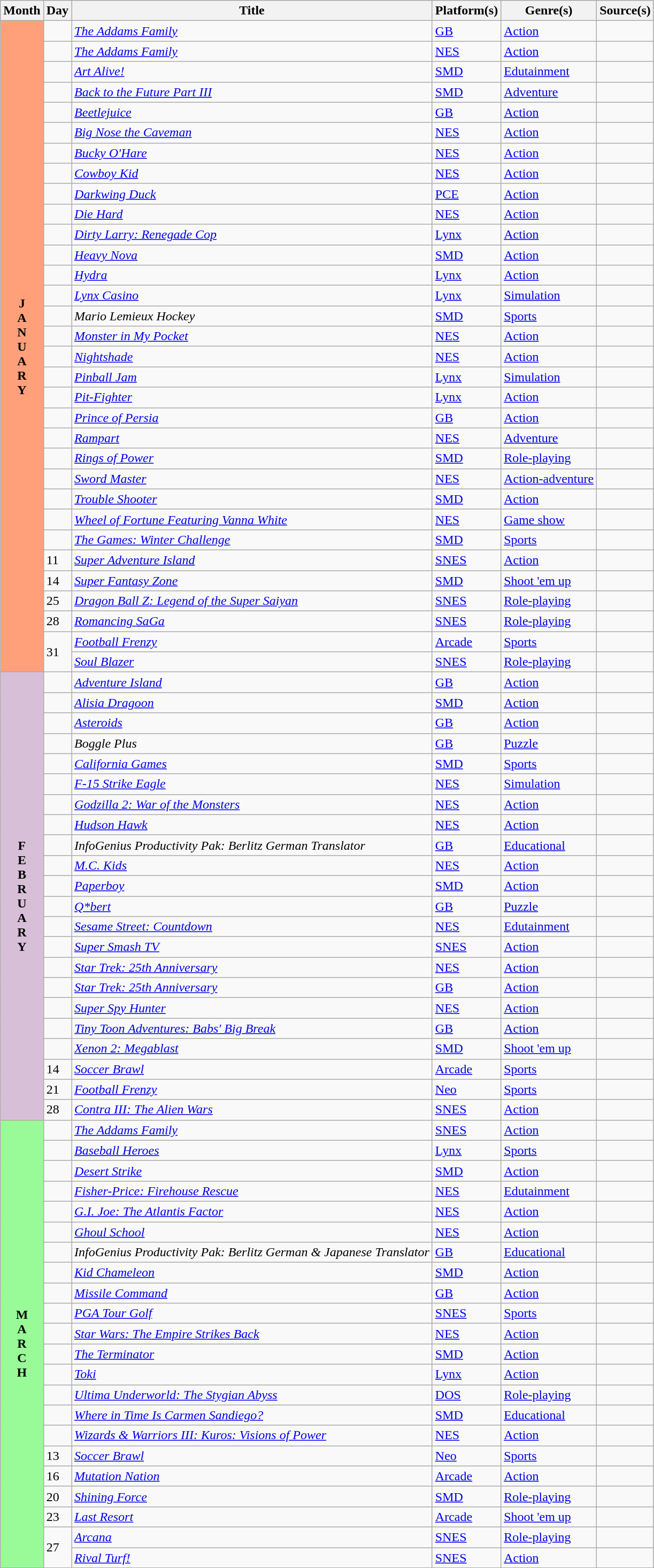<table class="wikitable">
<tr style="background:#dae3e7;">
<th>Month</th>
<th>Day</th>
<th>Title</th>
<th>Platform(s)</th>
<th>Genre(s)</th>
<th>Source(s)</th>
</tr>
<tr>
<td rowspan="32" style="text-align:center; background:#ffa07a; textcolor:#000;"><strong>J<br>A<br>N<br>U<br>A<br>R<br>Y</strong></td>
<td></td>
<td><em><a href='#'>The Addams Family</a></em></td>
<td><a href='#'>GB</a></td>
<td><a href='#'>Action</a></td>
<td align="center"></td>
</tr>
<tr>
<td></td>
<td><em><a href='#'>The Addams Family</a></em></td>
<td><a href='#'>NES</a></td>
<td><a href='#'>Action</a></td>
<td align="center"></td>
</tr>
<tr>
<td></td>
<td><em><a href='#'>Art Alive!</a></em></td>
<td><a href='#'>SMD</a></td>
<td><a href='#'>Edutainment</a></td>
<td align="center"></td>
</tr>
<tr>
<td></td>
<td><em><a href='#'>Back to the Future Part III</a></em></td>
<td><a href='#'>SMD</a></td>
<td><a href='#'>Adventure</a></td>
<td align="center"></td>
</tr>
<tr>
<td></td>
<td><em><a href='#'>Beetlejuice</a></em></td>
<td><a href='#'>GB</a></td>
<td><a href='#'>Action</a></td>
<td align="center"></td>
</tr>
<tr>
<td></td>
<td><em><a href='#'>Big Nose the Caveman</a></em></td>
<td><a href='#'>NES</a></td>
<td><a href='#'>Action</a></td>
<td align="center"></td>
</tr>
<tr>
<td></td>
<td><em><a href='#'>Bucky O'Hare</a></em></td>
<td><a href='#'>NES</a></td>
<td><a href='#'>Action</a></td>
<td align="center"></td>
</tr>
<tr>
<td></td>
<td><em><a href='#'>Cowboy Kid</a></em></td>
<td><a href='#'>NES</a></td>
<td><a href='#'>Action</a></td>
<td align="center"></td>
</tr>
<tr>
<td></td>
<td><em><a href='#'>Darkwing Duck</a></em></td>
<td><a href='#'>PCE</a></td>
<td><a href='#'>Action</a></td>
<td align="center"></td>
</tr>
<tr>
<td></td>
<td><em><a href='#'>Die Hard</a></em></td>
<td><a href='#'>NES</a></td>
<td><a href='#'>Action</a></td>
<td align="center"></td>
</tr>
<tr>
<td></td>
<td><em><a href='#'>Dirty Larry: Renegade Cop</a></em></td>
<td><a href='#'>Lynx</a></td>
<td><a href='#'>Action</a></td>
<td align="center"></td>
</tr>
<tr>
<td></td>
<td><em><a href='#'>Heavy Nova</a></em></td>
<td><a href='#'>SMD</a></td>
<td><a href='#'>Action</a></td>
<td align="center"></td>
</tr>
<tr>
<td></td>
<td><em><a href='#'>Hydra</a></em></td>
<td><a href='#'>Lynx</a></td>
<td><a href='#'>Action</a></td>
<td align="center"></td>
</tr>
<tr>
<td></td>
<td><em><a href='#'>Lynx Casino</a></em></td>
<td><a href='#'>Lynx</a></td>
<td><a href='#'>Simulation</a></td>
<td align="center"></td>
</tr>
<tr>
<td></td>
<td><em>Mario Lemieux Hockey</em></td>
<td><a href='#'>SMD</a></td>
<td><a href='#'>Sports</a></td>
<td align="center"></td>
</tr>
<tr>
<td></td>
<td><em><a href='#'>Monster in My Pocket</a></em></td>
<td><a href='#'>NES</a></td>
<td><a href='#'>Action</a></td>
<td align="center"></td>
</tr>
<tr>
<td></td>
<td><em><a href='#'>Nightshade</a></em></td>
<td><a href='#'>NES</a></td>
<td><a href='#'>Action</a></td>
<td align="center"></td>
</tr>
<tr>
<td></td>
<td><em><a href='#'>Pinball Jam</a></em></td>
<td><a href='#'>Lynx</a></td>
<td><a href='#'>Simulation</a></td>
<td align="center"></td>
</tr>
<tr>
<td></td>
<td><em><a href='#'>Pit-Fighter</a></em></td>
<td><a href='#'>Lynx</a></td>
<td><a href='#'>Action</a></td>
<td align="center"></td>
</tr>
<tr>
<td></td>
<td><em><a href='#'>Prince of Persia</a></em></td>
<td><a href='#'>GB</a></td>
<td><a href='#'>Action</a></td>
<td align="center"></td>
</tr>
<tr>
<td></td>
<td><em><a href='#'>Rampart</a></em></td>
<td><a href='#'>NES</a></td>
<td><a href='#'>Adventure</a></td>
<td align="center"></td>
</tr>
<tr>
<td></td>
<td><em><a href='#'>Rings of Power</a></em></td>
<td><a href='#'>SMD</a></td>
<td><a href='#'>Role-playing</a></td>
<td align="center"></td>
</tr>
<tr>
<td></td>
<td><em><a href='#'>Sword Master</a></em></td>
<td><a href='#'>NES</a></td>
<td><a href='#'>Action-adventure</a></td>
<td align="center"></td>
</tr>
<tr>
<td></td>
<td><em><a href='#'>Trouble Shooter</a></em></td>
<td><a href='#'>SMD</a></td>
<td><a href='#'>Action</a></td>
<td align="center"></td>
</tr>
<tr>
<td></td>
<td><em><a href='#'>Wheel of Fortune Featuring Vanna White</a></em></td>
<td><a href='#'>NES</a></td>
<td><a href='#'>Game show</a></td>
<td align="center"></td>
</tr>
<tr>
<td></td>
<td><em><a href='#'>The Games: Winter Challenge</a></em></td>
<td><a href='#'>SMD</a></td>
<td><a href='#'>Sports</a></td>
<td align="center"></td>
</tr>
<tr>
<td>11</td>
<td><em><a href='#'>Super Adventure Island</a></em></td>
<td><a href='#'>SNES</a></td>
<td><a href='#'>Action</a></td>
<td align="center"></td>
</tr>
<tr>
<td>14</td>
<td><em><a href='#'>Super Fantasy Zone</a></em></td>
<td><a href='#'>SMD</a></td>
<td><a href='#'>Shoot 'em up</a></td>
<td align="center"></td>
</tr>
<tr>
<td>25</td>
<td><em><a href='#'>Dragon Ball Z: Legend of the Super Saiyan</a></em></td>
<td><a href='#'>SNES</a></td>
<td><a href='#'>Role-playing</a></td>
<td align="center"></td>
</tr>
<tr>
<td>28</td>
<td><em><a href='#'>Romancing SaGa</a></em></td>
<td><a href='#'>SNES</a></td>
<td><a href='#'>Role-playing</a></td>
<td align="center"></td>
</tr>
<tr>
<td rowspan=2>31</td>
<td><em><a href='#'>Football Frenzy</a></em></td>
<td><a href='#'>Arcade</a></td>
<td><a href='#'>Sports</a></td>
<td align="center"></td>
</tr>
<tr>
<td><em><a href='#'>Soul Blazer</a></em></td>
<td><a href='#'>SNES</a></td>
<td><a href='#'>Role-playing</a></td>
<td align="center"></td>
</tr>
<tr>
<td rowspan="22" style="text-align:center; background:thistle; textcolor:#000;"><strong>F<br>E<br>B<br>R<br>U<br>A<br>R<br>Y</strong></td>
<td></td>
<td><em><a href='#'>Adventure Island</a></em></td>
<td><a href='#'>GB</a></td>
<td><a href='#'>Action</a></td>
<td align="center"></td>
</tr>
<tr>
<td></td>
<td><em><a href='#'>Alisia Dragoon</a></em></td>
<td><a href='#'>SMD</a></td>
<td><a href='#'>Action</a></td>
<td align="center"></td>
</tr>
<tr>
<td></td>
<td><em><a href='#'>Asteroids</a></em></td>
<td><a href='#'>GB</a></td>
<td><a href='#'>Action</a></td>
<td align="center"></td>
</tr>
<tr>
<td></td>
<td><em>Boggle Plus</em></td>
<td><a href='#'>GB</a></td>
<td><a href='#'>Puzzle</a></td>
<td align="center"></td>
</tr>
<tr>
<td></td>
<td><em><a href='#'>California Games</a></em></td>
<td><a href='#'>SMD</a></td>
<td><a href='#'>Sports</a></td>
<td align="center"></td>
</tr>
<tr>
<td></td>
<td><em><a href='#'>F-15 Strike Eagle</a></em></td>
<td><a href='#'>NES</a></td>
<td><a href='#'>Simulation</a></td>
<td align="center"></td>
</tr>
<tr>
<td></td>
<td><em><a href='#'>Godzilla 2: War of the Monsters</a></em></td>
<td><a href='#'>NES</a></td>
<td><a href='#'>Action</a></td>
<td align="center"></td>
</tr>
<tr>
<td></td>
<td><em><a href='#'>Hudson Hawk</a></em></td>
<td><a href='#'>NES</a></td>
<td><a href='#'>Action</a></td>
<td align="center"></td>
</tr>
<tr>
<td></td>
<td><em>InfoGenius Productivity Pak: Berlitz German Translator</em></td>
<td><a href='#'>GB</a></td>
<td><a href='#'>Educational</a></td>
<td align="center"></td>
</tr>
<tr>
<td></td>
<td><em><a href='#'>M.C. Kids</a></em></td>
<td><a href='#'>NES</a></td>
<td><a href='#'>Action</a></td>
<td align="center"></td>
</tr>
<tr>
<td></td>
<td><em><a href='#'>Paperboy</a></em></td>
<td><a href='#'>SMD</a></td>
<td><a href='#'>Action</a></td>
<td align="center"></td>
</tr>
<tr>
<td></td>
<td><em><a href='#'>Q*bert</a></em></td>
<td><a href='#'>GB</a></td>
<td><a href='#'>Puzzle</a></td>
<td align="center"></td>
</tr>
<tr>
<td></td>
<td><em><a href='#'>Sesame Street: Countdown</a></em></td>
<td><a href='#'>NES</a></td>
<td><a href='#'>Edutainment</a></td>
<td align="center"></td>
</tr>
<tr>
<td></td>
<td><em><a href='#'>Super Smash TV</a></em></td>
<td><a href='#'>SNES</a></td>
<td><a href='#'>Action</a></td>
<td align="center"></td>
</tr>
<tr>
<td></td>
<td><em><a href='#'>Star Trek: 25th Anniversary</a></em></td>
<td><a href='#'>NES</a></td>
<td><a href='#'>Action</a></td>
<td align="center"></td>
</tr>
<tr>
<td></td>
<td><em><a href='#'>Star Trek: 25th Anniversary</a></em></td>
<td><a href='#'>GB</a></td>
<td><a href='#'>Action</a></td>
<td align="center"></td>
</tr>
<tr>
<td></td>
<td><em><a href='#'>Super Spy Hunter</a></em></td>
<td><a href='#'>NES</a></td>
<td><a href='#'>Action</a></td>
<td align="center"></td>
</tr>
<tr>
<td></td>
<td><em><a href='#'>Tiny Toon Adventures: Babs' Big Break</a></em></td>
<td><a href='#'>GB</a></td>
<td><a href='#'>Action</a></td>
<td align="center"></td>
</tr>
<tr>
<td></td>
<td><em><a href='#'>Xenon 2: Megablast</a></em></td>
<td><a href='#'>SMD</a></td>
<td><a href='#'>Shoot 'em up</a></td>
<td align="center"></td>
</tr>
<tr>
<td>14</td>
<td><em><a href='#'>Soccer Brawl</a></em></td>
<td><a href='#'>Arcade</a></td>
<td><a href='#'>Sports</a></td>
<td align="center"></td>
</tr>
<tr>
<td>21</td>
<td><em><a href='#'>Football Frenzy</a></em></td>
<td><a href='#'>Neo</a></td>
<td><a href='#'>Sports</a></td>
<td align="center"></td>
</tr>
<tr>
<td>28</td>
<td><em><a href='#'>Contra III: The Alien Wars</a></em></td>
<td><a href='#'>SNES</a></td>
<td><a href='#'>Action</a></td>
<td align="center"></td>
</tr>
<tr>
<td rowspan="22" style="text-align:center; background:#98fb98; textcolor:#000;"><strong>M<br>A<br>R<br>C<br>H</strong></td>
<td></td>
<td><em><a href='#'>The Addams Family</a></em></td>
<td><a href='#'>SNES</a></td>
<td><a href='#'>Action</a></td>
<td align="center"></td>
</tr>
<tr>
<td></td>
<td><em><a href='#'>Baseball Heroes</a></em></td>
<td><a href='#'>Lynx</a></td>
<td><a href='#'>Sports</a></td>
<td align="center"></td>
</tr>
<tr>
<td></td>
<td><em><a href='#'>Desert Strike</a></em></td>
<td><a href='#'>SMD</a></td>
<td><a href='#'>Action</a></td>
<td align="center"></td>
</tr>
<tr>
<td></td>
<td><em><a href='#'>Fisher-Price: Firehouse Rescue</a></em></td>
<td><a href='#'>NES</a></td>
<td><a href='#'>Edutainment</a></td>
<td align="center"></td>
</tr>
<tr>
<td></td>
<td><em><a href='#'>G.I. Joe: The Atlantis Factor</a></em></td>
<td><a href='#'>NES</a></td>
<td><a href='#'>Action</a></td>
<td align="center"></td>
</tr>
<tr>
<td></td>
<td><em><a href='#'>Ghoul School</a></em></td>
<td><a href='#'>NES</a></td>
<td><a href='#'>Action</a></td>
<td align="center"></td>
</tr>
<tr>
<td></td>
<td><em>InfoGenius Productivity Pak: Berlitz German & Japanese Translator</em></td>
<td><a href='#'>GB</a></td>
<td><a href='#'>Educational</a></td>
<td align="center"></td>
</tr>
<tr>
<td></td>
<td><em><a href='#'>Kid Chameleon</a></em></td>
<td><a href='#'>SMD</a></td>
<td><a href='#'>Action</a></td>
<td align="center"></td>
</tr>
<tr>
<td></td>
<td><em><a href='#'>Missile Command</a></em></td>
<td><a href='#'>GB</a></td>
<td><a href='#'>Action</a></td>
<td align="center"></td>
</tr>
<tr>
<td></td>
<td><em><a href='#'>PGA Tour Golf</a></em></td>
<td><a href='#'>SNES</a></td>
<td><a href='#'>Sports</a></td>
<td align="center"></td>
</tr>
<tr>
<td></td>
<td><em><a href='#'>Star Wars: The Empire Strikes Back</a></em></td>
<td><a href='#'>NES</a></td>
<td><a href='#'>Action</a></td>
<td align="center"></td>
</tr>
<tr>
<td></td>
<td><em><a href='#'>The Terminator</a></em></td>
<td><a href='#'>SMD</a></td>
<td><a href='#'>Action</a></td>
<td align="center"></td>
</tr>
<tr>
<td></td>
<td><em><a href='#'>Toki</a></em></td>
<td><a href='#'>Lynx</a></td>
<td><a href='#'>Action</a></td>
<td align="center"></td>
</tr>
<tr>
<td></td>
<td><em><a href='#'>Ultima Underworld: The Stygian Abyss</a></em></td>
<td><a href='#'>DOS</a></td>
<td><a href='#'>Role-playing</a></td>
<td align="center"></td>
</tr>
<tr>
<td></td>
<td><em><a href='#'>Where in Time Is Carmen Sandiego?</a></em></td>
<td><a href='#'>SMD</a></td>
<td><a href='#'>Educational</a></td>
<td align="center"></td>
</tr>
<tr>
<td></td>
<td><em><a href='#'>Wizards & Warriors III: Kuros: Visions of Power</a></em></td>
<td><a href='#'>NES</a></td>
<td><a href='#'>Action</a></td>
<td align="center"></td>
</tr>
<tr>
<td>13</td>
<td><em><a href='#'>Soccer Brawl</a></em></td>
<td><a href='#'>Neo</a></td>
<td><a href='#'>Sports</a></td>
<td align="center"></td>
</tr>
<tr>
<td>16</td>
<td><em><a href='#'>Mutation Nation</a></em></td>
<td><a href='#'>Arcade</a></td>
<td><a href='#'>Action</a></td>
<td align="center"></td>
</tr>
<tr>
<td>20</td>
<td><em><a href='#'>Shining Force</a></em></td>
<td><a href='#'>SMD</a></td>
<td><a href='#'>Role-playing</a></td>
<td align="center"></td>
</tr>
<tr>
<td>23</td>
<td><em><a href='#'>Last Resort</a></em></td>
<td><a href='#'>Arcade</a></td>
<td><a href='#'>Shoot 'em up</a></td>
<td align="center"></td>
</tr>
<tr>
<td rowspan=2>27</td>
<td><em><a href='#'>Arcana</a></em></td>
<td><a href='#'>SNES</a></td>
<td><a href='#'>Role-playing</a></td>
<td align="center"></td>
</tr>
<tr>
<td><em><a href='#'>Rival Turf!</a></em></td>
<td><a href='#'>SNES</a></td>
<td><a href='#'>Action</a></td>
<td align="center"></td>
</tr>
</table>
